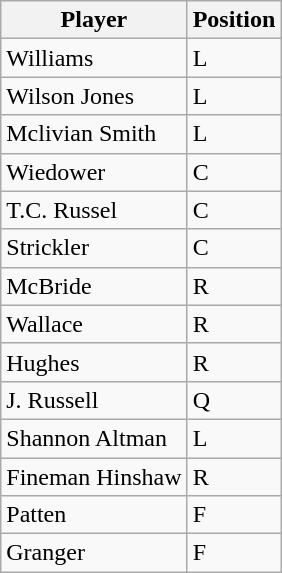<table class="wikitable">
<tr>
<th>Player</th>
<th>Position</th>
</tr>
<tr>
<td>Williams</td>
<td>L</td>
</tr>
<tr>
<td>Wilson Jones</td>
<td>L</td>
</tr>
<tr>
<td>Mclivian Smith</td>
<td>L</td>
</tr>
<tr>
<td>Wiedower</td>
<td>C</td>
</tr>
<tr>
<td>T.C. Russel</td>
<td>C</td>
</tr>
<tr>
<td>Strickler</td>
<td>C</td>
</tr>
<tr>
<td>McBride</td>
<td>R</td>
</tr>
<tr>
<td>Wallace</td>
<td>R</td>
</tr>
<tr>
<td>Hughes</td>
<td>R</td>
</tr>
<tr>
<td>J. Russell</td>
<td>Q</td>
</tr>
<tr>
<td>Shannon Altman</td>
<td>L</td>
</tr>
<tr>
<td>Fineman Hinshaw</td>
<td>R</td>
</tr>
<tr>
<td>Patten</td>
<td>F</td>
</tr>
<tr>
<td>Granger</td>
<td>F</td>
</tr>
</table>
